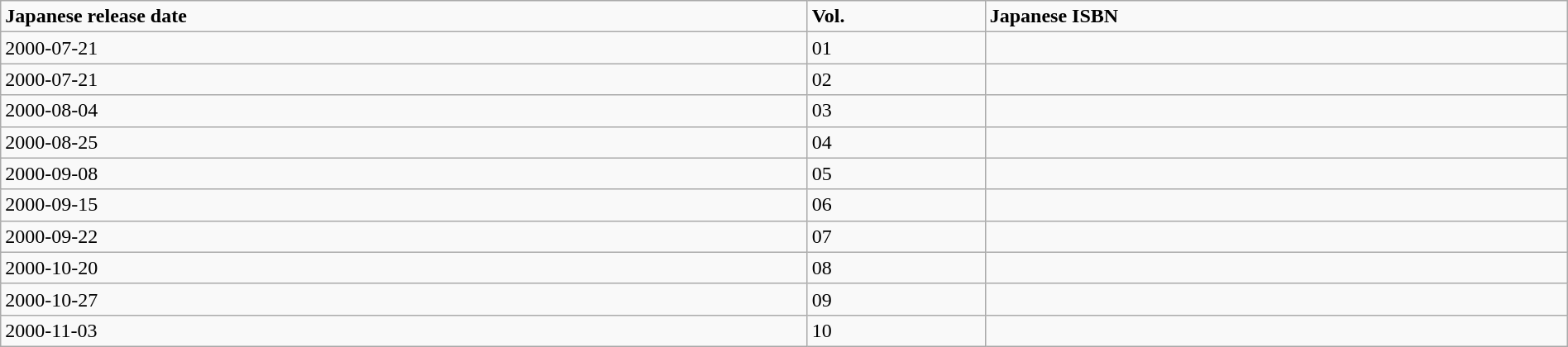<table class="wikitable" width="100%">
<tr>
<td><strong>Japanese release date</strong></td>
<td><strong>Vol.</strong></td>
<td><strong>Japanese ISBN</strong></td>
</tr>
<tr>
<td>2000-07-21</td>
<td>01</td>
<td></td>
</tr>
<tr>
<td>2000-07-21</td>
<td>02</td>
<td></td>
</tr>
<tr>
<td>2000-08-04</td>
<td>03</td>
<td></td>
</tr>
<tr>
<td>2000-08-25</td>
<td>04</td>
<td></td>
</tr>
<tr>
<td>2000-09-08</td>
<td>05</td>
<td></td>
</tr>
<tr>
<td>2000-09-15</td>
<td>06</td>
<td></td>
</tr>
<tr>
<td>2000-09-22</td>
<td>07</td>
<td></td>
</tr>
<tr>
<td>2000-10-20</td>
<td>08</td>
<td></td>
</tr>
<tr>
<td>2000-10-27</td>
<td>09</td>
<td></td>
</tr>
<tr>
<td>2000-11-03</td>
<td>10</td>
<td></td>
</tr>
</table>
